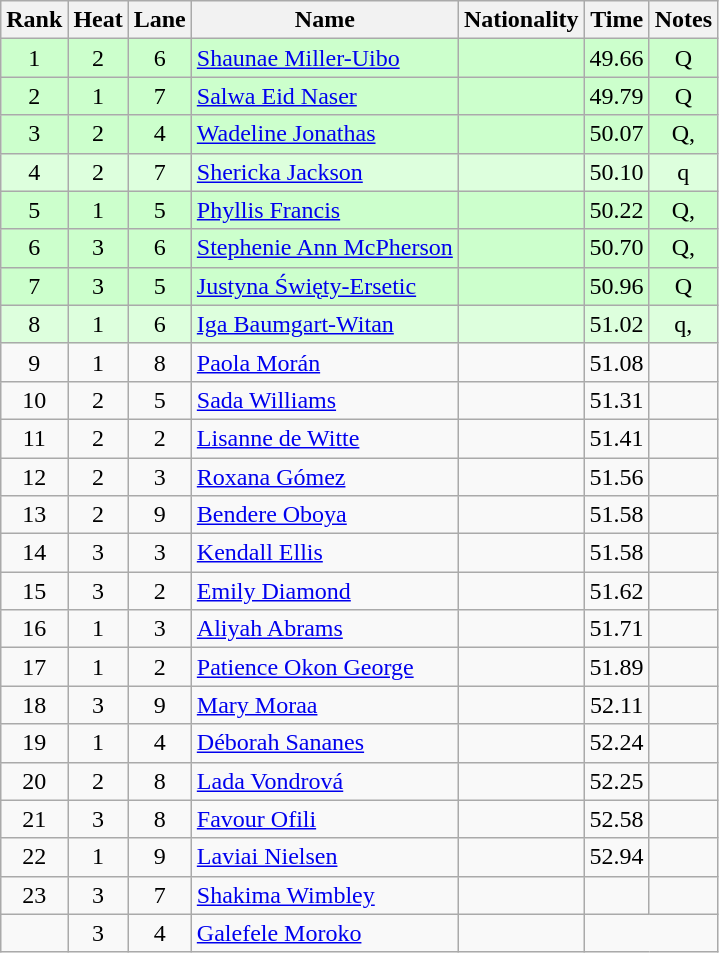<table class="wikitable sortable" style="text-align:center">
<tr>
<th>Rank</th>
<th>Heat</th>
<th>Lane</th>
<th>Name</th>
<th>Nationality</th>
<th>Time</th>
<th>Notes</th>
</tr>
<tr bgcolor=ccffcc>
<td>1</td>
<td>2</td>
<td>6</td>
<td align=left><a href='#'>Shaunae Miller-Uibo</a></td>
<td align=left></td>
<td>49.66</td>
<td>Q</td>
</tr>
<tr bgcolor=ccffcc>
<td>2</td>
<td>1</td>
<td>7</td>
<td align=left><a href='#'>Salwa Eid Naser</a></td>
<td align=left></td>
<td>49.79</td>
<td>Q</td>
</tr>
<tr bgcolor=ccffcc>
<td>3</td>
<td>2</td>
<td>4</td>
<td align=left><a href='#'>Wadeline Jonathas</a></td>
<td align=left></td>
<td>50.07</td>
<td>Q, </td>
</tr>
<tr bgcolor=ddffdd>
<td>4</td>
<td>2</td>
<td>7</td>
<td align=left><a href='#'>Shericka Jackson</a></td>
<td align=left></td>
<td>50.10</td>
<td>q</td>
</tr>
<tr bgcolor=ccffcc>
<td>5</td>
<td>1</td>
<td>5</td>
<td align=left><a href='#'>Phyllis Francis</a></td>
<td align=left></td>
<td>50.22</td>
<td>Q, </td>
</tr>
<tr bgcolor=ccffcc>
<td>6</td>
<td>3</td>
<td>6</td>
<td align=left><a href='#'>Stephenie Ann McPherson</a></td>
<td align=left></td>
<td>50.70</td>
<td>Q, </td>
</tr>
<tr bgcolor=ccffcc>
<td>7</td>
<td>3</td>
<td>5</td>
<td align=left><a href='#'>Justyna Święty-Ersetic</a></td>
<td align=left></td>
<td>50.96</td>
<td>Q</td>
</tr>
<tr bgcolor=ddffdd>
<td>8</td>
<td>1</td>
<td>6</td>
<td align=left><a href='#'>Iga Baumgart-Witan</a></td>
<td align=left></td>
<td>51.02</td>
<td>q, </td>
</tr>
<tr>
<td>9</td>
<td>1</td>
<td>8</td>
<td align=left><a href='#'>Paola Morán</a></td>
<td align=left></td>
<td>51.08</td>
<td></td>
</tr>
<tr>
<td>10</td>
<td>2</td>
<td>5</td>
<td align=left><a href='#'>Sada Williams</a></td>
<td align=left></td>
<td>51.31</td>
<td></td>
</tr>
<tr>
<td>11</td>
<td>2</td>
<td>2</td>
<td align=left><a href='#'>Lisanne de Witte</a></td>
<td align=left></td>
<td>51.41</td>
<td></td>
</tr>
<tr>
<td>12</td>
<td>2</td>
<td>3</td>
<td align=left><a href='#'>Roxana Gómez</a></td>
<td align=left></td>
<td>51.56</td>
<td></td>
</tr>
<tr>
<td>13</td>
<td>2</td>
<td>9</td>
<td align=left><a href='#'>Bendere Oboya</a></td>
<td align=left></td>
<td>51.58</td>
<td></td>
</tr>
<tr>
<td>14</td>
<td>3</td>
<td>3</td>
<td align=left><a href='#'>Kendall Ellis</a></td>
<td align=left></td>
<td>51.58</td>
<td></td>
</tr>
<tr>
<td>15</td>
<td>3</td>
<td>2</td>
<td align=left><a href='#'>Emily Diamond</a></td>
<td align=left></td>
<td>51.62</td>
<td></td>
</tr>
<tr>
<td>16</td>
<td>1</td>
<td>3</td>
<td align=left><a href='#'>Aliyah Abrams</a></td>
<td align=left></td>
<td>51.71</td>
<td></td>
</tr>
<tr>
<td>17</td>
<td>1</td>
<td>2</td>
<td align=left><a href='#'>Patience Okon George</a></td>
<td align=left></td>
<td>51.89</td>
<td></td>
</tr>
<tr>
<td>18</td>
<td>3</td>
<td>9</td>
<td align=left><a href='#'>Mary Moraa</a></td>
<td align=left></td>
<td>52.11</td>
<td></td>
</tr>
<tr>
<td>19</td>
<td>1</td>
<td>4</td>
<td align=left><a href='#'>Déborah Sananes</a></td>
<td align=left></td>
<td>52.24</td>
<td></td>
</tr>
<tr>
<td>20</td>
<td>2</td>
<td>8</td>
<td align=left><a href='#'>Lada Vondrová</a></td>
<td align=left></td>
<td>52.25</td>
<td></td>
</tr>
<tr>
<td>21</td>
<td>3</td>
<td>8</td>
<td align=left><a href='#'>Favour Ofili</a></td>
<td align=left></td>
<td>52.58</td>
<td></td>
</tr>
<tr>
<td>22</td>
<td>1</td>
<td>9</td>
<td align=left><a href='#'>Laviai Nielsen</a></td>
<td align=left></td>
<td>52.94</td>
<td></td>
</tr>
<tr>
<td>23</td>
<td>3</td>
<td>7</td>
<td align=left><a href='#'>Shakima Wimbley</a></td>
<td align=left></td>
<td></td>
<td></td>
</tr>
<tr>
<td></td>
<td>3</td>
<td>4</td>
<td align=left><a href='#'>Galefele Moroko</a></td>
<td align=left></td>
<td colspan=2></td>
</tr>
</table>
